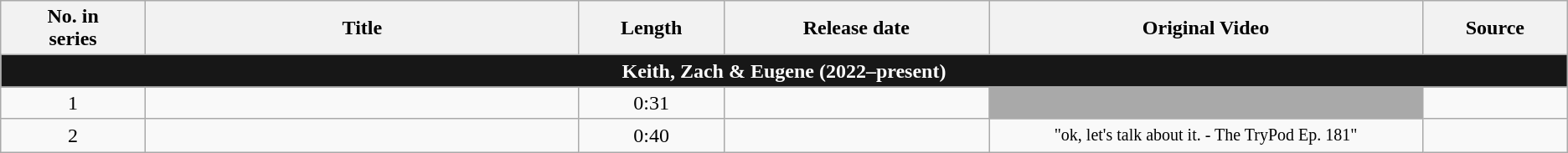<table class="wikitable plainrowheaders" style="text-align:center; line-height:18px; width:auto;">
<tr>
<th style="width: 6%;">No. in<br>series</th>
<th style="width: 18%;">Title</th>
<th style="width: 6%;">Length</th>
<th style="width: 11%;">Release date</th>
<th style="width: 18%;">Original Video</th>
<th style="width: 6%;">Source</th>
</tr>
<tr>
<th colspan=6 style="background:#171717; color:white;">Keith, Zach & Eugene (2022–present)</th>
</tr>
<tr>
<td>1</td>
<td></td>
<td>0:31</td>
<td></td>
<td style="background:darkgray"></td>
<td></td>
</tr>
<tr>
<td>2</td>
<td></td>
<td>0:40</td>
<td></td>
<td><small>"ok, let's talk about it. - The TryPod Ep. 181"</small></td>
<td></td>
</tr>
</table>
